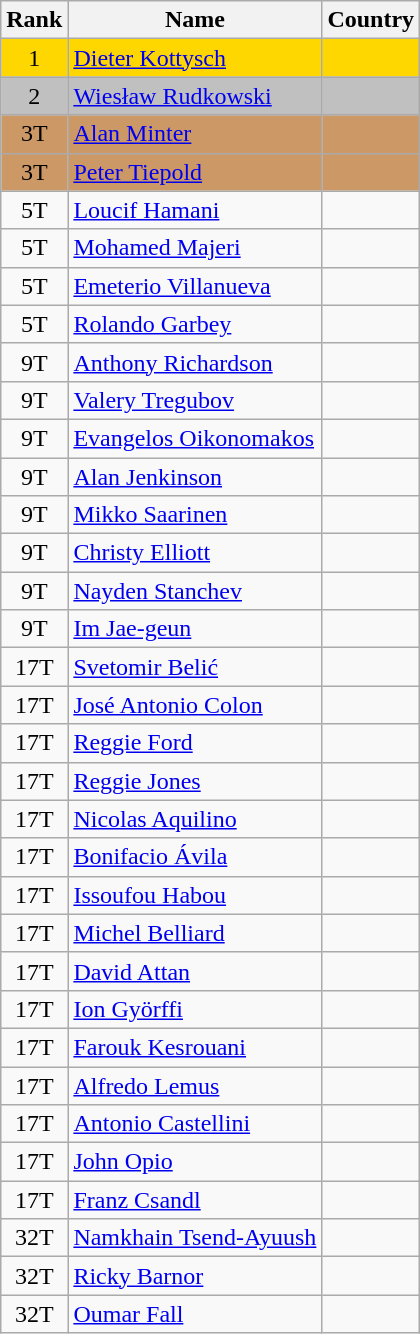<table class="wikitable sortable" style="text-align:center">
<tr>
<th>Rank</th>
<th>Name</th>
<th>Country</th>
</tr>
<tr bgcolor=gold>
<td>1</td>
<td align="left"><a href='#'>Dieter Kottysch</a></td>
<td align="left"></td>
</tr>
<tr bgcolor=silver>
<td>2</td>
<td align="left"><a href='#'>Wiesław Rudkowski</a></td>
<td align="left"></td>
</tr>
<tr bgcolor=#CC9966>
<td>3T</td>
<td align="left"><a href='#'>Alan Minter</a></td>
<td align="left"></td>
</tr>
<tr bgcolor=#CC9966>
<td>3T</td>
<td align="left"><a href='#'>Peter Tiepold</a></td>
<td align="left"></td>
</tr>
<tr>
<td>5T</td>
<td align="left"><a href='#'>Loucif Hamani</a></td>
<td align="left"></td>
</tr>
<tr>
<td>5T</td>
<td align="left"><a href='#'>Mohamed Majeri</a></td>
<td align="left"></td>
</tr>
<tr>
<td>5T</td>
<td align="left"><a href='#'>Emeterio Villanueva</a></td>
<td align="left"></td>
</tr>
<tr>
<td>5T</td>
<td align="left"><a href='#'>Rolando Garbey</a></td>
<td align="left"></td>
</tr>
<tr>
<td>9T</td>
<td align="left"><a href='#'>Anthony Richardson</a></td>
<td align="left"></td>
</tr>
<tr>
<td>9T</td>
<td align="left"><a href='#'>Valery Tregubov</a></td>
<td align="left"></td>
</tr>
<tr>
<td>9T</td>
<td align="left"><a href='#'>Evangelos Oikonomakos</a></td>
<td align="left"></td>
</tr>
<tr>
<td>9T</td>
<td align="left"><a href='#'>Alan Jenkinson</a></td>
<td align="left"></td>
</tr>
<tr>
<td>9T</td>
<td align="left"><a href='#'>Mikko Saarinen</a></td>
<td align="left"></td>
</tr>
<tr>
<td>9T</td>
<td align="left"><a href='#'>Christy Elliott</a></td>
<td align="left"></td>
</tr>
<tr>
<td>9T</td>
<td align="left"><a href='#'>Nayden Stanchev</a></td>
<td align="left"></td>
</tr>
<tr>
<td>9T</td>
<td align="left"><a href='#'>Im Jae-geun</a></td>
<td align="left"></td>
</tr>
<tr>
<td>17T</td>
<td align="left"><a href='#'>Svetomir Belić</a></td>
<td align="left"></td>
</tr>
<tr>
<td>17T</td>
<td align="left"><a href='#'>José Antonio Colon</a></td>
<td align="left"></td>
</tr>
<tr>
<td>17T</td>
<td align="left"><a href='#'>Reggie Ford</a></td>
<td align="left"></td>
</tr>
<tr>
<td>17T</td>
<td align="left"><a href='#'>Reggie Jones</a></td>
<td align="left"></td>
</tr>
<tr>
<td>17T</td>
<td align="left"><a href='#'>Nicolas Aquilino</a></td>
<td align="left"></td>
</tr>
<tr>
<td>17T</td>
<td align="left"><a href='#'>Bonifacio Ávila</a></td>
<td align="left"></td>
</tr>
<tr>
<td>17T</td>
<td align="left"><a href='#'>Issoufou Habou</a></td>
<td align="left"></td>
</tr>
<tr>
<td>17T</td>
<td align="left"><a href='#'>Michel Belliard</a></td>
<td align="left"></td>
</tr>
<tr>
<td>17T</td>
<td align="left"><a href='#'>David Attan</a></td>
<td align="left"></td>
</tr>
<tr>
<td>17T</td>
<td align="left"><a href='#'>Ion Györffi</a></td>
<td align="left"></td>
</tr>
<tr>
<td>17T</td>
<td align="left"><a href='#'>Farouk Kesrouani</a></td>
<td align="left"></td>
</tr>
<tr>
<td>17T</td>
<td align="left"><a href='#'>Alfredo Lemus</a></td>
<td align="left"></td>
</tr>
<tr>
<td>17T</td>
<td align="left"><a href='#'>Antonio Castellini</a></td>
<td align="left"></td>
</tr>
<tr>
<td>17T</td>
<td align="left"><a href='#'>John Opio</a></td>
<td align="left"></td>
</tr>
<tr>
<td>17T</td>
<td align="left"><a href='#'>Franz Csandl</a></td>
<td align="left"></td>
</tr>
<tr>
<td>32T</td>
<td align="left"><a href='#'>Namkhain Tsend-Ayuush</a></td>
<td align="left"></td>
</tr>
<tr>
<td>32T</td>
<td align="left"><a href='#'>Ricky Barnor</a></td>
<td align="left"></td>
</tr>
<tr>
<td>32T</td>
<td align="left"><a href='#'>Oumar Fall</a></td>
<td align="left"></td>
</tr>
</table>
